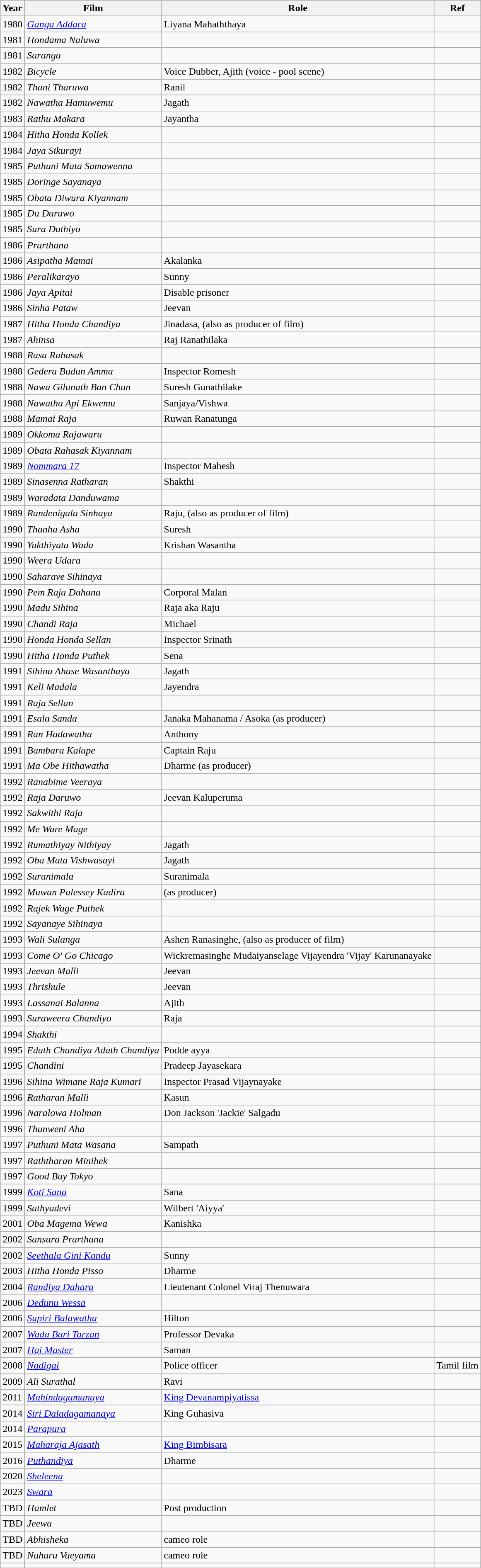<table class="wikitable">
<tr>
<th>Year</th>
<th>Film</th>
<th>Role</th>
<th>Ref</th>
</tr>
<tr>
<td>1980</td>
<td><em><a href='#'>Ganga Addara</a></em></td>
<td>Liyana Mahaththaya</td>
<td></td>
</tr>
<tr>
<td>1981</td>
<td><em>Hondama Naluwa</em></td>
<td></td>
<td></td>
</tr>
<tr>
<td>1981</td>
<td><em>Saranga</em></td>
<td></td>
<td></td>
</tr>
<tr>
<td>1982</td>
<td><em>Bicycle</em></td>
<td>Voice Dubber, Ajith (voice - pool scene)</td>
<td></td>
</tr>
<tr>
<td>1982</td>
<td><em>Thani Tharuwa</em></td>
<td>Ranil</td>
<td></td>
</tr>
<tr>
<td>1982</td>
<td><em>Nawatha Hamuwemu</em></td>
<td>Jagath</td>
<td></td>
</tr>
<tr>
<td>1983</td>
<td><em>Rathu Makara</em></td>
<td>Jayantha</td>
<td></td>
</tr>
<tr>
<td>1984</td>
<td><em>Hitha Honda Kollek</em></td>
<td></td>
<td></td>
</tr>
<tr>
<td>1984</td>
<td><em>Jaya Sikurayi</em></td>
<td></td>
<td></td>
</tr>
<tr>
<td>1985</td>
<td><em>Puthuni Mata Samawenna</em></td>
<td></td>
<td></td>
</tr>
<tr>
<td>1985</td>
<td><em>Doringe Sayanaya</em></td>
<td></td>
<td></td>
</tr>
<tr>
<td>1985</td>
<td><em>Obata Diwura Kiyannam</em></td>
<td></td>
<td></td>
</tr>
<tr>
<td>1985</td>
<td><em>Du Daruwo</em></td>
<td></td>
<td></td>
</tr>
<tr>
<td>1985</td>
<td><em>Sura Duthiyo</em></td>
<td></td>
<td></td>
</tr>
<tr>
<td>1986</td>
<td><em>Prarthana</em></td>
<td></td>
<td></td>
</tr>
<tr>
<td>1986</td>
<td><em>Asipatha Mamai</em></td>
<td>Akalanka</td>
<td></td>
</tr>
<tr>
<td>1986</td>
<td><em>Peralikarayo</em></td>
<td>Sunny</td>
<td></td>
</tr>
<tr>
<td>1986</td>
<td><em>Jaya Apitai</em></td>
<td>Disable prisoner</td>
<td></td>
</tr>
<tr>
<td>1986</td>
<td><em>Sinha Pataw</em></td>
<td>Jeevan</td>
<td></td>
</tr>
<tr>
<td>1987</td>
<td><em>Hitha Honda Chandiya</em></td>
<td>Jinadasa, (also as producer of film)</td>
<td></td>
</tr>
<tr>
<td>1987</td>
<td><em>Ahinsa</em></td>
<td>Raj Ranathilaka</td>
<td></td>
</tr>
<tr>
<td>1988</td>
<td><em>Rasa Rahasak</em></td>
<td></td>
<td></td>
</tr>
<tr>
<td>1988</td>
<td><em>Gedera Budun Amma</em></td>
<td>Inspector Romesh</td>
<td></td>
</tr>
<tr>
<td>1988</td>
<td><em>Nawa Gilunath Ban Chun</em></td>
<td>Suresh Gunathilake</td>
<td></td>
</tr>
<tr>
<td>1988</td>
<td><em>Nawatha Api Ekwemu</em></td>
<td>Sanjaya/Vishwa</td>
<td></td>
</tr>
<tr>
<td>1988</td>
<td><em>Mamai Raja</em></td>
<td>Ruwan Ranatunga</td>
<td></td>
</tr>
<tr>
<td>1989</td>
<td><em>Okkoma Rajawaru</em></td>
<td></td>
<td></td>
</tr>
<tr>
<td>1989</td>
<td><em>Obata Rahasak Kiyannam</em></td>
<td></td>
<td></td>
</tr>
<tr>
<td>1989</td>
<td><em><a href='#'>Nommara 17</a></em></td>
<td>Inspector Mahesh</td>
<td></td>
</tr>
<tr>
<td>1989</td>
<td><em>Sinasenna Ratharan</em></td>
<td>Shakthi</td>
<td></td>
</tr>
<tr>
<td>1989</td>
<td><em>Waradata Danduwama</em></td>
<td></td>
<td></td>
</tr>
<tr>
<td>1989</td>
<td><em>Randenigala Sinhaya</em></td>
<td>Raju, (also as producer of film)</td>
<td></td>
</tr>
<tr>
<td>1990</td>
<td><em>Thanha Asha</em></td>
<td>Suresh</td>
<td></td>
</tr>
<tr>
<td>1990</td>
<td><em>Yukthiyata Wada</em></td>
<td>Krishan Wasantha</td>
<td></td>
</tr>
<tr>
<td>1990</td>
<td><em>Weera Udara</em></td>
<td></td>
<td></td>
</tr>
<tr>
<td>1990</td>
<td><em>Saharave Sihinaya</em></td>
<td></td>
<td></td>
</tr>
<tr>
<td>1990</td>
<td><em>Pem Raja Dahana</em></td>
<td>Corporal Malan</td>
<td></td>
</tr>
<tr>
<td>1990</td>
<td><em>Madu Sihina</em></td>
<td>Raja aka Raju</td>
<td></td>
</tr>
<tr>
<td>1990</td>
<td><em>Chandi Raja</em></td>
<td>Michael</td>
<td></td>
</tr>
<tr>
<td>1990</td>
<td><em>Honda Honda Sellan</em></td>
<td>Inspector Srinath</td>
<td></td>
</tr>
<tr>
<td>1990</td>
<td><em>Hitha Honda Puthek</em></td>
<td>Sena</td>
<td></td>
</tr>
<tr>
<td>1991</td>
<td><em>Sihina Ahase Wasanthaya</em></td>
<td>Jagath </td>
<td></td>
</tr>
<tr>
<td>1991</td>
<td><em>Keli Madala</em></td>
<td>Jayendra</td>
<td></td>
</tr>
<tr>
<td>1991</td>
<td><em>Raja Sellan</em></td>
<td></td>
<td></td>
</tr>
<tr>
<td>1991</td>
<td><em>Esala Sanda</em></td>
<td>Janaka Mahanama / Asoka (as producer)</td>
<td></td>
</tr>
<tr>
<td>1991</td>
<td><em>Ran Hadawatha</em></td>
<td>Anthony</td>
<td></td>
</tr>
<tr>
<td>1991</td>
<td><em>Bambara Kalape</em></td>
<td>Captain Raju</td>
<td></td>
</tr>
<tr>
<td>1991</td>
<td><em>Ma Obe Hithawatha</em></td>
<td>Dharme (as producer)</td>
<td></td>
</tr>
<tr>
<td>1992</td>
<td><em>Ranabime Veeraya</em></td>
<td></td>
<td></td>
</tr>
<tr>
<td>1992</td>
<td><em>Raja Daruwo</em></td>
<td>Jeevan Kaluperuma</td>
<td></td>
</tr>
<tr>
<td>1992</td>
<td><em>Sakwithi Raja</em></td>
<td></td>
<td></td>
</tr>
<tr>
<td>1992</td>
<td><em>Me Ware Mage</em></td>
<td></td>
<td></td>
</tr>
<tr>
<td>1992</td>
<td><em>Rumathiyay Nithiyay</em></td>
<td>Jagath</td>
<td></td>
</tr>
<tr>
<td>1992</td>
<td><em>Oba Mata Vishwasayi</em></td>
<td>Jagath</td>
<td></td>
</tr>
<tr>
<td>1992</td>
<td><em>Suranimala</em></td>
<td>Suranimala</td>
<td></td>
</tr>
<tr>
<td>1992</td>
<td><em>Muwan Palessey Kadira</em></td>
<td>(as producer)</td>
<td></td>
</tr>
<tr>
<td>1992</td>
<td><em>Rajek Wage Puthek</em></td>
<td></td>
<td></td>
</tr>
<tr>
<td>1992</td>
<td><em>Sayanaye Sihinaya</em></td>
<td></td>
<td></td>
</tr>
<tr>
<td>1993</td>
<td><em>Wali Sulanga</em></td>
<td>Ashen Ranasinghe, (also as producer of film)</td>
<td></td>
</tr>
<tr>
<td>1993</td>
<td><em>Come O' Go Chicago</em></td>
<td>Wickremasinghe Mudaiyanselage Vijayendra 'Vijay' Karunanayake</td>
<td></td>
</tr>
<tr>
<td>1993</td>
<td><em>Jeevan Malli</em></td>
<td>Jeevan</td>
<td></td>
</tr>
<tr>
<td>1993</td>
<td><em>Thrishule</em></td>
<td>Jeevan</td>
<td></td>
</tr>
<tr>
<td>1993</td>
<td><em>Lassanai Balanna</em></td>
<td>Ajith</td>
<td></td>
</tr>
<tr>
<td>1993</td>
<td><em>Suraweera Chandiyo</em></td>
<td>Raja</td>
<td></td>
</tr>
<tr>
<td>1994</td>
<td><em>Shakthi</em></td>
<td></td>
<td></td>
</tr>
<tr>
<td>1995</td>
<td><em>Edath Chandiya Adath Chandiya</em></td>
<td>Podde ayya</td>
<td></td>
</tr>
<tr>
<td>1995</td>
<td><em>Chandini</em></td>
<td>Pradeep Jayasekara</td>
<td></td>
</tr>
<tr>
<td>1996</td>
<td><em>Sihina Wimane Raja Kumari</em></td>
<td>Inspector Prasad Vijaynayake</td>
<td></td>
</tr>
<tr>
<td>1996</td>
<td><em>Ratharan Malli</em></td>
<td>Kasun</td>
<td></td>
</tr>
<tr>
<td>1996</td>
<td><em>Naralowa Holman</em></td>
<td>Don Jackson 'Jackie' Salgadu</td>
<td></td>
</tr>
<tr>
<td>1996</td>
<td><em>Thunweni Aha</em></td>
<td></td>
<td></td>
</tr>
<tr>
<td>1997</td>
<td><em>Puthuni Mata Wasana</em></td>
<td>Sampath</td>
<td></td>
</tr>
<tr>
<td>1997</td>
<td><em>Raththaran Minihek</em></td>
<td></td>
<td></td>
</tr>
<tr>
<td>1997</td>
<td><em>Good Buy Tokyo</em></td>
<td></td>
<td></td>
</tr>
<tr>
<td>1999</td>
<td><em><a href='#'>Koti Sana</a></em></td>
<td>Sana</td>
<td></td>
</tr>
<tr>
<td>1999</td>
<td><em>Sathyadevi</em></td>
<td>Wilbert 'Aiyya'</td>
<td></td>
</tr>
<tr>
<td>2001</td>
<td><em>Oba Magema Wewa</em></td>
<td>Kanishka</td>
<td></td>
</tr>
<tr>
<td>2002</td>
<td><em>Sansara Prarthana</em></td>
<td></td>
<td></td>
</tr>
<tr>
<td>2002</td>
<td><em><a href='#'>Seethala Gini Kandu</a></em></td>
<td>Sunny</td>
<td></td>
</tr>
<tr>
<td>2003</td>
<td><em>Hitha Honda Pisso</em></td>
<td>Dharme</td>
<td></td>
</tr>
<tr>
<td>2004</td>
<td><em><a href='#'>Randiya Dahara</a></em></td>
<td>Lieutenant Colonel Viraj Thenuwara</td>
<td></td>
</tr>
<tr>
<td>2006</td>
<td><em><a href='#'>Dedunu Wessa</a></em></td>
<td></td>
<td></td>
</tr>
<tr>
<td>2006</td>
<td><em><a href='#'>Supiri Balawatha</a></em></td>
<td>Hilton</td>
<td></td>
</tr>
<tr>
<td>2007</td>
<td><em><a href='#'>Wada Bari Tarzan</a></em></td>
<td>Professor Devaka</td>
<td></td>
</tr>
<tr>
<td>2007</td>
<td><em><a href='#'>Hai Master</a></em></td>
<td>Saman</td>
<td></td>
</tr>
<tr>
<td>2008</td>
<td><em><a href='#'>Nadigai</a></em></td>
<td>Police officer</td>
<td>Tamil film</td>
</tr>
<tr>
<td>2009</td>
<td><em>Ali Surathal</em></td>
<td>Ravi</td>
<td></td>
</tr>
<tr>
<td>2011</td>
<td><em><a href='#'>Mahindagamanaya</a></em></td>
<td><a href='#'>King Devanampiyatissa</a></td>
<td></td>
</tr>
<tr>
<td>2014</td>
<td><em><a href='#'>Siri Daladagamanaya</a></em></td>
<td>King Guhasiva</td>
<td></td>
</tr>
<tr>
<td>2014</td>
<td><em><a href='#'>Parapura</a></em></td>
<td></td>
<td></td>
</tr>
<tr>
<td>2015</td>
<td><em><a href='#'>Maharaja Ajasath</a></em></td>
<td><a href='#'>King Bimbisara</a></td>
<td></td>
</tr>
<tr>
<td>2016</td>
<td><em><a href='#'>Puthandiya</a></em></td>
<td>Dharme</td>
<td></td>
</tr>
<tr>
<td>2020</td>
<td><em><a href='#'>Sheleena</a></em></td>
<td></td>
<td></td>
</tr>
<tr>
<td>2023</td>
<td><em><a href='#'>Swara</a></em></td>
<td></td>
<td></td>
</tr>
<tr>
<td>TBD</td>
<td><em>Hamlet</em></td>
<td>Post production</td>
<td></td>
</tr>
<tr>
<td>TBD</td>
<td><em>Jeewa</em></td>
<td></td>
<td></td>
</tr>
<tr>
<td>TBD</td>
<td><em>Abhisheka</em></td>
<td>cameo role </td>
<td></td>
</tr>
<tr>
<td>TBD</td>
<td><em>Nuhuru Vaeyama</em></td>
<td>cameo role </td>
<td></td>
</tr>
<tr>
<td></td>
<td></td>
<td></td>
<td></td>
</tr>
</table>
